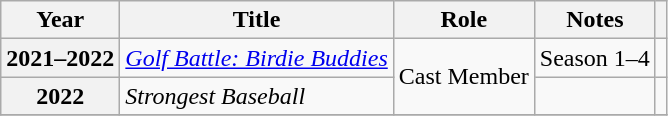<table class="wikitable sortable plainrowheaders">
<tr>
<th scope="col">Year</th>
<th scope="col">Title</th>
<th scope="col">Role</th>
<th scope="col">Notes</th>
<th scope="col" class="unsortable"></th>
</tr>
<tr>
<th scope="row">2021–2022</th>
<td><em><a href='#'>Golf Battle: Birdie Buddies</a></em></td>
<td rowspan=2>Cast Member</td>
<td>Season 1–4</td>
<td></td>
</tr>
<tr>
<th scope="row">2022</th>
<td><em>Strongest Baseball</em></td>
<td></td>
<td></td>
</tr>
<tr>
</tr>
</table>
